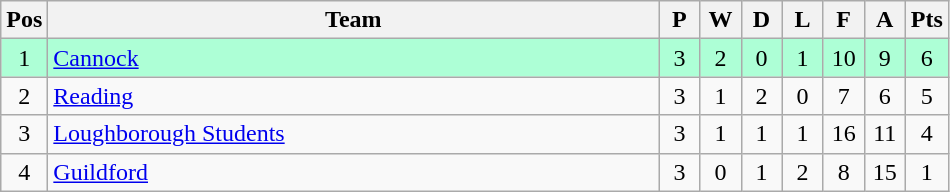<table class="wikitable" style="font-size: 100%">
<tr>
<th width=20>Pos</th>
<th width=400>Team</th>
<th width=20>P</th>
<th width=20>W</th>
<th width=20>D</th>
<th width=20>L</th>
<th width=20>F</th>
<th width=20>A</th>
<th width=20>Pts</th>
</tr>
<tr align=center style="background: #ADFFD6;">
<td>1</td>
<td align="left"><a href='#'>Cannock</a></td>
<td>3</td>
<td>2</td>
<td>0</td>
<td>1</td>
<td>10</td>
<td>9</td>
<td>6</td>
</tr>
<tr align=center>
<td>2</td>
<td align="left"><a href='#'>Reading</a></td>
<td>3</td>
<td>1</td>
<td>2</td>
<td>0</td>
<td>7</td>
<td>6</td>
<td>5</td>
</tr>
<tr align=center>
<td>3</td>
<td align="left"><a href='#'>Loughborough Students</a></td>
<td>3</td>
<td>1</td>
<td>1</td>
<td>1</td>
<td>16</td>
<td>11</td>
<td>4</td>
</tr>
<tr align=center>
<td>4</td>
<td align="left"><a href='#'>Guildford</a></td>
<td>3</td>
<td>0</td>
<td>1</td>
<td>2</td>
<td>8</td>
<td>15</td>
<td>1</td>
</tr>
</table>
